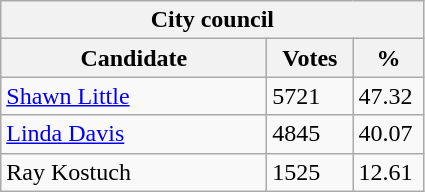<table class="wikitable">
<tr>
<th colspan="3">City council</th>
</tr>
<tr>
<th style="width: 170px">Candidate</th>
<th style="width: 50px">Votes</th>
<th style="width: 40px">%</th>
</tr>
<tr>
<td><a href='#'>Shawn Little</a></td>
<td>5721</td>
<td>47.32</td>
</tr>
<tr>
<td><a href='#'>Linda Davis</a></td>
<td>4845</td>
<td>40.07</td>
</tr>
<tr>
<td>Ray Kostuch</td>
<td>1525</td>
<td>12.61</td>
</tr>
</table>
